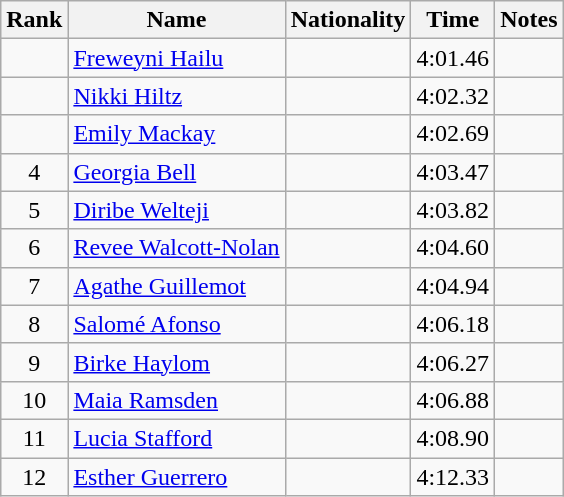<table class="wikitable sortable" style="text-align:center">
<tr>
<th>Rank</th>
<th>Name</th>
<th>Nationality</th>
<th>Time</th>
<th>Notes</th>
</tr>
<tr>
<td></td>
<td align=left><a href='#'>Freweyni Hailu</a></td>
<td align=left></td>
<td>4:01.46</td>
<td></td>
</tr>
<tr>
<td></td>
<td align=left><a href='#'>Nikki Hiltz</a></td>
<td align=left></td>
<td>4:02.32</td>
<td></td>
</tr>
<tr>
<td></td>
<td align=left><a href='#'>Emily Mackay</a></td>
<td align=left></td>
<td>4:02.69</td>
<td></td>
</tr>
<tr>
<td>4</td>
<td align=left><a href='#'>Georgia Bell</a></td>
<td align=left></td>
<td>4:03.47</td>
<td></td>
</tr>
<tr>
<td>5</td>
<td align=left><a href='#'>Diribe Welteji</a></td>
<td align=left></td>
<td>4:03.82</td>
<td></td>
</tr>
<tr>
<td>6</td>
<td align=left><a href='#'>Revee Walcott-Nolan</a></td>
<td align=left></td>
<td>4:04.60</td>
<td></td>
</tr>
<tr>
<td>7</td>
<td align=left><a href='#'>Agathe Guillemot</a></td>
<td align=left></td>
<td>4:04.94</td>
<td></td>
</tr>
<tr>
<td>8</td>
<td align=left><a href='#'>Salomé Afonso</a></td>
<td align=left></td>
<td>4:06.18</td>
<td></td>
</tr>
<tr>
<td>9</td>
<td align=left><a href='#'>Birke Haylom</a></td>
<td align=left></td>
<td>4:06.27</td>
<td></td>
</tr>
<tr>
<td>10</td>
<td align=left><a href='#'>Maia Ramsden</a></td>
<td align=left></td>
<td>4:06.88</td>
<td></td>
</tr>
<tr>
<td>11</td>
<td align=left><a href='#'>Lucia Stafford</a></td>
<td align=left></td>
<td>4:08.90</td>
<td></td>
</tr>
<tr>
<td>12</td>
<td align=left><a href='#'>Esther Guerrero</a></td>
<td align=left></td>
<td>4:12.33</td>
<td></td>
</tr>
</table>
